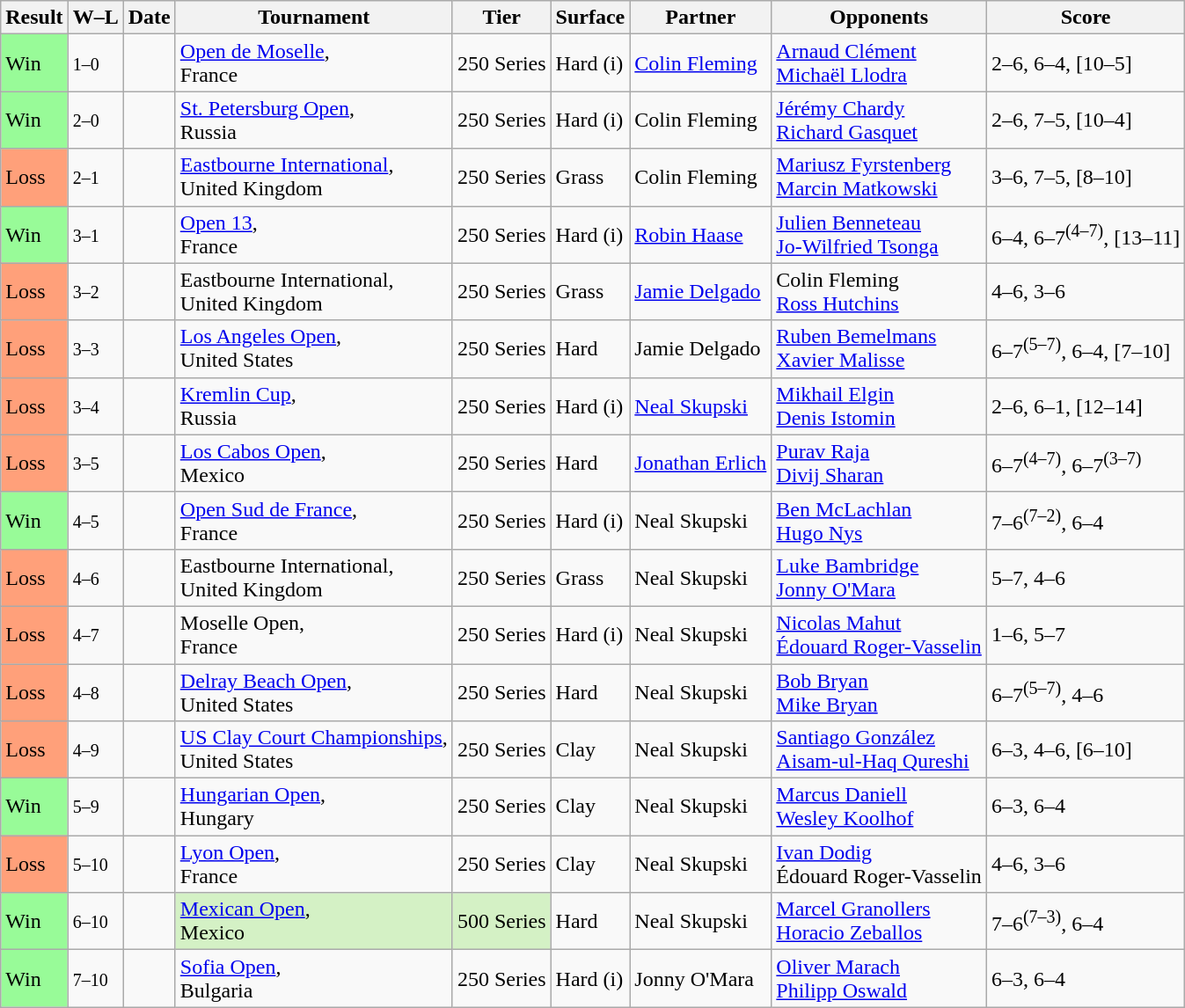<table class="sortable wikitable">
<tr>
<th>Result</th>
<th class=unsortable>W–L</th>
<th>Date</th>
<th>Tournament</th>
<th>Tier</th>
<th>Surface</th>
<th>Partner</th>
<th>Opponents</th>
<th class=unsortable>Score</th>
</tr>
<tr>
<td bgcolor=98FB98>Win</td>
<td><small>1–0</small></td>
<td><a href='#'></a></td>
<td><a href='#'>Open de Moselle</a>, <br> France</td>
<td>250 Series</td>
<td>Hard (i)</td>
<td> <a href='#'>Colin Fleming</a></td>
<td> <a href='#'>Arnaud Clément</a><br> <a href='#'>Michaël Llodra</a></td>
<td>2–6, 6–4, [10–5]</td>
</tr>
<tr>
<td bgcolor=98FB98>Win</td>
<td><small>2–0</small></td>
<td><a href='#'></a></td>
<td><a href='#'>St. Petersburg Open</a>, <br> Russia</td>
<td>250 Series</td>
<td>Hard (i)</td>
<td> Colin Fleming</td>
<td> <a href='#'>Jérémy Chardy</a><br> <a href='#'>Richard Gasquet</a></td>
<td>2–6, 7–5, [10–4]</td>
</tr>
<tr>
<td bgcolor=FFA07A>Loss</td>
<td><small>2–1</small></td>
<td><a href='#'></a></td>
<td><a href='#'>Eastbourne International</a>, <br> United Kingdom</td>
<td>250 Series</td>
<td>Grass</td>
<td> Colin Fleming</td>
<td> <a href='#'>Mariusz Fyrstenberg</a><br> <a href='#'>Marcin Matkowski</a></td>
<td>3–6, 7–5, [8–10]</td>
</tr>
<tr>
<td bgcolor=98FB98>Win</td>
<td><small>3–1</small></td>
<td><a href='#'></a></td>
<td><a href='#'>Open 13</a>, <br> France</td>
<td>250 Series</td>
<td>Hard (i)</td>
<td> <a href='#'>Robin Haase</a></td>
<td> <a href='#'>Julien Benneteau</a><br> <a href='#'>Jo-Wilfried Tsonga</a></td>
<td>6–4, 6–7<sup>(4–7)</sup>, [13–11]</td>
</tr>
<tr>
<td bgcolor=FFA07A>Loss</td>
<td><small>3–2</small></td>
<td><a href='#'></a></td>
<td>Eastbourne International, <br> United Kingdom</td>
<td>250 Series</td>
<td>Grass</td>
<td> <a href='#'>Jamie Delgado</a></td>
<td> Colin Fleming<br> <a href='#'>Ross Hutchins</a></td>
<td>4–6, 3–6</td>
</tr>
<tr>
<td bgcolor=FFA07A>Loss</td>
<td><small>3–3</small></td>
<td><a href='#'></a></td>
<td><a href='#'>Los Angeles Open</a>, <br> United States</td>
<td>250 Series</td>
<td>Hard</td>
<td> Jamie Delgado</td>
<td> <a href='#'>Ruben Bemelmans</a><br> <a href='#'>Xavier Malisse</a></td>
<td>6–7<sup>(5–7)</sup>, 6–4, [7–10]</td>
</tr>
<tr>
<td bgcolor=FFA07A>Loss</td>
<td><small>3–4</small></td>
<td><a href='#'></a></td>
<td><a href='#'>Kremlin Cup</a>, <br> Russia</td>
<td>250 Series</td>
<td>Hard (i)</td>
<td> <a href='#'>Neal Skupski</a></td>
<td> <a href='#'>Mikhail Elgin</a><br> <a href='#'>Denis Istomin</a></td>
<td>2–6, 6–1, [12–14]</td>
</tr>
<tr>
<td bgcolor=FFA07A>Loss</td>
<td><small>3–5</small></td>
<td><a href='#'></a></td>
<td><a href='#'>Los Cabos Open</a>, <br> Mexico</td>
<td>250 Series</td>
<td>Hard</td>
<td> <a href='#'>Jonathan Erlich</a></td>
<td> <a href='#'>Purav Raja</a><br> <a href='#'>Divij Sharan</a></td>
<td>6–7<sup>(4–7)</sup>, 6–7<sup>(3–7)</sup></td>
</tr>
<tr>
<td bgcolor=98FB98>Win</td>
<td><small>4–5</small></td>
<td><a href='#'></a></td>
<td><a href='#'>Open Sud de France</a>, <br> France</td>
<td>250 Series</td>
<td>Hard (i)</td>
<td> Neal Skupski</td>
<td> <a href='#'>Ben McLachlan</a><br> <a href='#'>Hugo Nys</a></td>
<td>7–6<sup>(7–2)</sup>, 6–4</td>
</tr>
<tr>
<td bgcolor=FFA07A>Loss</td>
<td><small>4–6</small></td>
<td><a href='#'></a></td>
<td>Eastbourne International, <br> United Kingdom</td>
<td>250 Series</td>
<td>Grass</td>
<td> Neal Skupski</td>
<td> <a href='#'>Luke Bambridge</a><br> <a href='#'>Jonny O'Mara</a></td>
<td>5–7, 4–6</td>
</tr>
<tr>
<td bgcolor=FFA07A>Loss</td>
<td><small>4–7</small></td>
<td><a href='#'></a></td>
<td>Moselle Open, <br> France</td>
<td>250 Series</td>
<td>Hard (i)</td>
<td> Neal Skupski</td>
<td> <a href='#'>Nicolas Mahut</a><br> <a href='#'>Édouard Roger-Vasselin</a></td>
<td>1–6, 5–7</td>
</tr>
<tr>
<td bgcolor=FFA07A>Loss</td>
<td><small>4–8</small></td>
<td><a href='#'></a></td>
<td><a href='#'>Delray Beach Open</a>, <br> United States</td>
<td>250 Series</td>
<td>Hard</td>
<td> Neal Skupski</td>
<td> <a href='#'>Bob Bryan</a><br> <a href='#'>Mike Bryan</a></td>
<td>6–7<sup>(5–7)</sup>, 4–6</td>
</tr>
<tr>
<td bgcolor=FFA07A>Loss</td>
<td><small>4–9</small></td>
<td><a href='#'></a></td>
<td><a href='#'>US Clay Court Championships</a>, <br> United States</td>
<td>250 Series</td>
<td>Clay</td>
<td> Neal Skupski</td>
<td> <a href='#'>Santiago González</a><br> <a href='#'>Aisam-ul-Haq Qureshi</a></td>
<td>6–3, 4–6, [6–10]</td>
</tr>
<tr>
<td bgcolor=98FB98>Win</td>
<td><small>5–9</small></td>
<td><a href='#'></a></td>
<td><a href='#'>Hungarian Open</a>, <br> Hungary</td>
<td>250 Series</td>
<td>Clay</td>
<td> Neal Skupski</td>
<td> <a href='#'>Marcus Daniell</a><br> <a href='#'>Wesley Koolhof</a></td>
<td>6–3, 6–4</td>
</tr>
<tr>
<td bgcolor=FFA07A>Loss</td>
<td><small>5–10</small></td>
<td><a href='#'></a></td>
<td><a href='#'>Lyon Open</a>, <br> France</td>
<td>250 Series</td>
<td>Clay</td>
<td> Neal Skupski</td>
<td> <a href='#'>Ivan Dodig</a><br> Édouard Roger-Vasselin</td>
<td>4–6, 3–6</td>
</tr>
<tr>
<td bgcolor=98FB98>Win</td>
<td><small>6–10</small></td>
<td><a href='#'></a></td>
<td style=background:#d4f1c5><a href='#'>Mexican Open</a>, <br> Mexico</td>
<td style=background:#d4f1c5>500 Series</td>
<td>Hard</td>
<td> Neal Skupski</td>
<td> <a href='#'>Marcel Granollers</a><br> <a href='#'>Horacio Zeballos</a></td>
<td>7–6<sup>(7–3)</sup>, 6–4</td>
</tr>
<tr>
<td bgcolor=98FB98>Win</td>
<td><small>7–10</small></td>
<td><a href='#'></a></td>
<td><a href='#'>Sofia Open</a>,<br>Bulgaria</td>
<td>250 Series</td>
<td>Hard (i)</td>
<td> Jonny O'Mara</td>
<td> <a href='#'>Oliver Marach</a><br> <a href='#'>Philipp Oswald</a></td>
<td>6–3, 6–4</td>
</tr>
</table>
